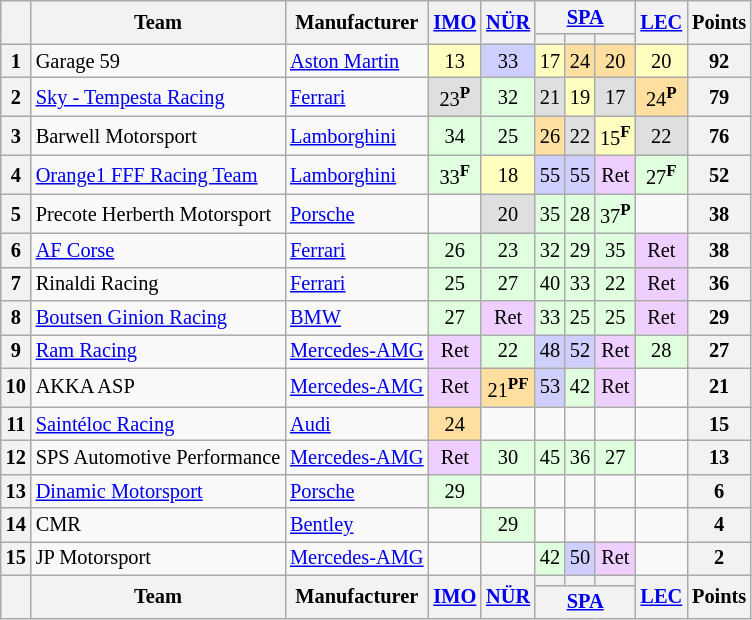<table class="wikitable" style="font-size:85%; text-align:center;">
<tr>
<th rowspan=2></th>
<th rowspan=2>Team</th>
<th rowspan=2>Manufacturer</th>
<th rowspan=2><a href='#'>IMO</a><br></th>
<th rowspan=2><a href='#'>NÜR</a><br></th>
<th colspan=3><a href='#'>SPA</a><br></th>
<th rowspan=2><a href='#'>LEC</a><br></th>
<th rowspan=2>Points</th>
</tr>
<tr>
<th></th>
<th></th>
<th></th>
</tr>
<tr>
<th>1</th>
<td align=left> Garage 59</td>
<td align=left><a href='#'>Aston Martin</a></td>
<td style="background:#ffffbf;">13</td>
<td style="background:#cfcfff;">33</td>
<td style="background:#ffffbf;">17</td>
<td style="background:#ffdf9f;">24</td>
<td style="background:#ffdf9f;">20</td>
<td style="background:#ffffbf;">20</td>
<th>92</th>
</tr>
<tr>
<th>2</th>
<td align=left> <a href='#'>Sky - Tempesta Racing</a></td>
<td align=left><a href='#'>Ferrari</a></td>
<td style="background:#dfdfdf;">23<sup><strong>P</strong></sup></td>
<td style="background:#dfffdf;">32</td>
<td style="background:#dfdfdf;">21</td>
<td style="background:#ffffbf;">19</td>
<td style="background:#dfdfdf;">17</td>
<td style="background:#ffdf9f;">24<sup><strong>P</strong></sup></td>
<th>79</th>
</tr>
<tr>
<th>3</th>
<td align=left> Barwell Motorsport</td>
<td align=left><a href='#'>Lamborghini</a></td>
<td style="background:#dfffdf;">34</td>
<td style="background:#dfffdf;">25</td>
<td style="background:#ffdf9f;">26</td>
<td style="background:#dfdfdf;">22</td>
<td style="background:#ffffbf;">15<sup><strong>F</strong></sup></td>
<td style="background:#dfdfdf;">22</td>
<th>76</th>
</tr>
<tr>
<th>4</th>
<td align=left> <a href='#'>Orange1 FFF Racing Team</a></td>
<td align=left><a href='#'>Lamborghini</a></td>
<td style="background:#dfffdf;">33<sup><strong>F</strong></sup></td>
<td style="background:#ffffbf;">18</td>
<td style="background:#cfcfff;">55</td>
<td style="background:#cfcfff;">55</td>
<td style="background:#efcfff;">Ret</td>
<td style="background:#dfffdf;">27<sup><strong>F</strong></sup></td>
<th>52</th>
</tr>
<tr>
<th>5</th>
<td align=left> Precote Herberth Motorsport</td>
<td align=left><a href='#'>Porsche</a></td>
<td></td>
<td style="background:#dfdfdf;">20</td>
<td style="background:#dfffdf;">35</td>
<td style="background:#dfffdf;">28</td>
<td style="background:#dfffdf;">37<sup><strong>P</strong></sup></td>
<td></td>
<th>38</th>
</tr>
<tr>
<th>6</th>
<td align=left> <a href='#'>AF Corse</a></td>
<td align=left><a href='#'>Ferrari</a></td>
<td style="background:#dfffdf;">26</td>
<td style="background:#dfffdf;">23</td>
<td style="background:#dfffdf;">32</td>
<td style="background:#dfffdf;">29</td>
<td style="background:#dfffdf;">35</td>
<td style="background:#efcfff;">Ret</td>
<th>38</th>
</tr>
<tr>
<th>7</th>
<td align=left> Rinaldi Racing</td>
<td align=left><a href='#'>Ferrari</a></td>
<td style="background:#dfffdf;">25</td>
<td style="background:#dfffdf;">27</td>
<td style="background:#dfffdf;">40</td>
<td style="background:#dfffdf;">33</td>
<td style="background:#dfffdf;">22</td>
<td style="background:#efcfff;">Ret</td>
<th>36</th>
</tr>
<tr>
<th>8</th>
<td align=left> <a href='#'>Boutsen Ginion Racing</a></td>
<td align=left><a href='#'>BMW</a></td>
<td style="background:#dfffdf;">27</td>
<td style="background:#efcfff;">Ret</td>
<td style="background:#dfffdf;">33</td>
<td style="background:#dfffdf;">25</td>
<td style="background:#dfffdf;">25</td>
<td style="background:#efcfff;">Ret</td>
<th>29</th>
</tr>
<tr>
<th>9</th>
<td align=left> <a href='#'>Ram Racing</a></td>
<td align=left><a href='#'>Mercedes-AMG</a></td>
<td style="background:#efcfff;">Ret</td>
<td style="background:#dfffdf;">22</td>
<td style="background:#cfcfff;">48</td>
<td style="background:#cfcfff;">52</td>
<td style="background:#efcfff;">Ret</td>
<td style="background:#dfffdf;">28</td>
<th>27</th>
</tr>
<tr>
<th>10</th>
<td align=left> AKKA ASP</td>
<td align=left><a href='#'>Mercedes-AMG</a></td>
<td style="background:#efcfff;">Ret</td>
<td style="background:#ffdf9f;">21<sup><strong>PF</strong></sup></td>
<td style="background:#cfcfff;">53</td>
<td style="background:#dfffdf;">42</td>
<td style="background:#efcfff;">Ret</td>
<td></td>
<th>21</th>
</tr>
<tr>
<th>11</th>
<td align=left> <a href='#'>Saintéloc Racing</a></td>
<td align=left><a href='#'>Audi</a></td>
<td style="background:#ffdf9f;">24</td>
<td></td>
<td></td>
<td></td>
<td></td>
<td></td>
<th>15</th>
</tr>
<tr>
<th>12</th>
<td align=left> SPS Automotive Performance</td>
<td align=left><a href='#'>Mercedes-AMG</a></td>
<td style="background:#efcfff;">Ret</td>
<td style="background:#dfffdf;">30</td>
<td style="background:#dfffdf;">45</td>
<td style="background:#dfffdf;">36</td>
<td style="background:#dfffdf;">27</td>
<td></td>
<th>13</th>
</tr>
<tr>
<th>13</th>
<td align=left> <a href='#'>Dinamic Motorsport</a></td>
<td align=left><a href='#'>Porsche</a></td>
<td style="background:#dfffdf;">29</td>
<td></td>
<td></td>
<td></td>
<td></td>
<td></td>
<th>6</th>
</tr>
<tr>
<th>14</th>
<td align=left> CMR</td>
<td align=left><a href='#'>Bentley</a></td>
<td></td>
<td style="background:#dfffdf;">29</td>
<td></td>
<td></td>
<td></td>
<td></td>
<th>4</th>
</tr>
<tr>
<th>15</th>
<td align=left> JP Motorsport</td>
<td align=left><a href='#'>Mercedes-AMG</a></td>
<td></td>
<td></td>
<td style="background:#dfffdf;">42</td>
<td style="background:#cfcfff;">50</td>
<td style="background:#efcfff;">Ret</td>
<td></td>
<th>2</th>
</tr>
<tr>
<th rowspan=2></th>
<th rowspan=2>Team</th>
<th rowspan=2>Manufacturer</th>
<th rowspan=2><a href='#'>IMO</a><br></th>
<th rowspan=2><a href='#'>NÜR</a><br></th>
<th></th>
<th></th>
<th></th>
<th rowspan=2><a href='#'>LEC</a><br></th>
<th rowspan=2>Points</th>
</tr>
<tr>
<th colspan=3><a href='#'>SPA</a><br></th>
</tr>
</table>
